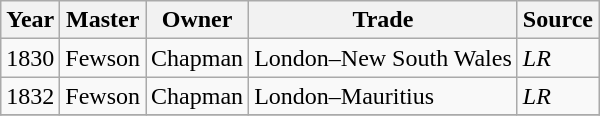<table class=" wikitable">
<tr>
<th>Year</th>
<th>Master</th>
<th>Owner</th>
<th>Trade</th>
<th>Source</th>
</tr>
<tr>
<td>1830</td>
<td>Fewson</td>
<td>Chapman</td>
<td>London–New South Wales</td>
<td><em>LR</em></td>
</tr>
<tr>
<td>1832</td>
<td>Fewson</td>
<td>Chapman</td>
<td>London–Mauritius</td>
<td><em>LR</em></td>
</tr>
<tr>
</tr>
</table>
